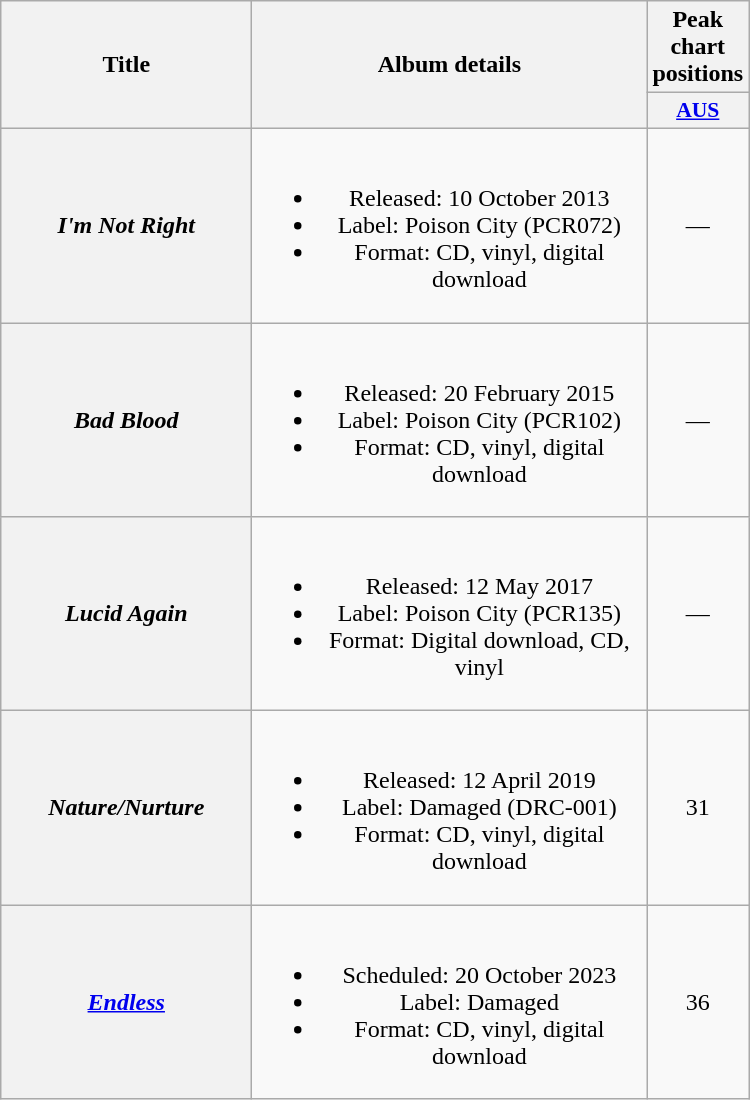<table class="wikitable plainrowheaders" style="text-align:center;">
<tr>
<th scope="col" rowspan="2" style="width:10em;">Title</th>
<th scope="col" rowspan="2" style="width:16em;">Album details</th>
<th scope="col" colspan="1">Peak chart positions</th>
</tr>
<tr>
<th scope="col" style="width:2.5em;font-size:90%;"><a href='#'>AUS</a><br></th>
</tr>
<tr>
<th scope="row"><em>I'm Not Right</em></th>
<td><br><ul><li>Released: 10 October 2013</li><li>Label: Poison City (PCR072)</li><li>Format: CD, vinyl, digital download</li></ul></td>
<td>—</td>
</tr>
<tr>
<th scope="row"><em>Bad Blood</em></th>
<td><br><ul><li>Released: 20 February 2015</li><li>Label: Poison City (PCR102)</li><li>Format: CD, vinyl, digital download</li></ul></td>
<td>—</td>
</tr>
<tr>
<th scope="row"><em>Lucid Again</em></th>
<td><br><ul><li>Released: 12 May 2017</li><li>Label: Poison City (PCR135)</li><li>Format: Digital download, CD, vinyl</li></ul></td>
<td>—</td>
</tr>
<tr>
<th scope="row"><em>Nature/Nurture</em></th>
<td><br><ul><li>Released: 12 April 2019</li><li>Label: Damaged (DRC-001)</li><li>Format: CD, vinyl, digital download</li></ul></td>
<td>31</td>
</tr>
<tr>
<th scope="row"><em><a href='#'>Endless</a></em></th>
<td><br><ul><li>Scheduled: 20 October 2023</li><li>Label: Damaged</li><li>Format: CD, vinyl, digital download</li></ul></td>
<td>36<br></td>
</tr>
</table>
